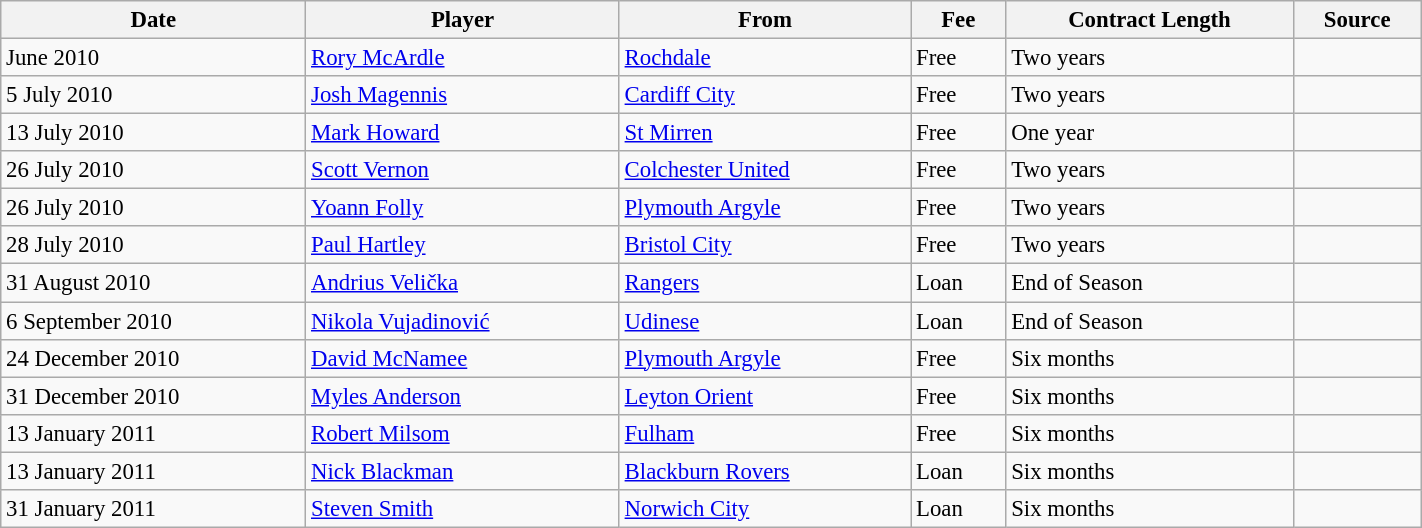<table class="wikitable" style="text-align:center; font-size:95%; width:75%; text-align:left">
<tr>
<th>Date</th>
<th>Player</th>
<th>From</th>
<th>Fee</th>
<th>Contract Length</th>
<th>Source</th>
</tr>
<tr>
<td>June 2010</td>
<td align=left> <a href='#'>Rory McArdle</a></td>
<td align=left> <a href='#'>Rochdale</a></td>
<td>Free</td>
<td>Two years</td>
<td></td>
</tr>
<tr>
<td>5 July 2010</td>
<td align=left> <a href='#'>Josh Magennis</a></td>
<td align=left> <a href='#'>Cardiff City</a></td>
<td>Free</td>
<td>Two years</td>
<td></td>
</tr>
<tr>
<td>13 July 2010</td>
<td align=left> <a href='#'>Mark Howard</a></td>
<td align=left> <a href='#'>St Mirren</a></td>
<td>Free</td>
<td>One year</td>
<td></td>
</tr>
<tr>
<td>26 July 2010</td>
<td align=left> <a href='#'>Scott Vernon</a></td>
<td align=left> <a href='#'>Colchester United</a></td>
<td>Free</td>
<td>Two years</td>
<td></td>
</tr>
<tr>
<td>26 July 2010</td>
<td align=left> <a href='#'>Yoann Folly</a></td>
<td align=left> <a href='#'>Plymouth Argyle</a></td>
<td>Free</td>
<td>Two years</td>
<td></td>
</tr>
<tr>
<td>28 July 2010</td>
<td align=left> <a href='#'>Paul Hartley</a></td>
<td align=left> <a href='#'>Bristol City</a></td>
<td>Free</td>
<td>Two years</td>
<td></td>
</tr>
<tr>
<td>31 August 2010</td>
<td align=left> <a href='#'>Andrius Velička</a></td>
<td align=left> <a href='#'>Rangers</a></td>
<td>Loan</td>
<td>End of Season</td>
<td></td>
</tr>
<tr>
<td>6 September 2010</td>
<td align=left> <a href='#'>Nikola Vujadinović</a></td>
<td align=left> <a href='#'>Udinese</a></td>
<td>Loan</td>
<td>End of Season</td>
<td></td>
</tr>
<tr>
<td>24 December 2010</td>
<td align=left> <a href='#'>David McNamee</a></td>
<td align=left> <a href='#'>Plymouth Argyle</a></td>
<td>Free</td>
<td>Six months</td>
<td></td>
</tr>
<tr>
<td>31 December 2010</td>
<td align=left> <a href='#'>Myles Anderson</a></td>
<td align=left> <a href='#'>Leyton Orient</a></td>
<td>Free</td>
<td>Six months</td>
<td></td>
</tr>
<tr>
<td>13 January 2011</td>
<td align=left> <a href='#'>Robert Milsom</a></td>
<td align=left> <a href='#'>Fulham</a></td>
<td>Free</td>
<td>Six months</td>
<td></td>
</tr>
<tr>
<td>13 January 2011</td>
<td align=left> <a href='#'>Nick Blackman</a></td>
<td align=left> <a href='#'>Blackburn Rovers</a></td>
<td>Loan</td>
<td>Six months</td>
<td></td>
</tr>
<tr>
<td>31 January 2011</td>
<td align=left> <a href='#'>Steven Smith</a></td>
<td align=left> <a href='#'>Norwich City</a></td>
<td>Loan</td>
<td>Six months</td>
<td></td>
</tr>
</table>
